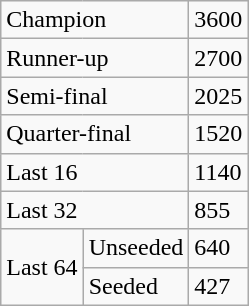<table class="wikitable">
<tr>
<td colspan="2">Champion</td>
<td>3600</td>
</tr>
<tr>
<td colspan="2">Runner-up</td>
<td>2700</td>
</tr>
<tr>
<td colspan="2">Semi-final</td>
<td>2025</td>
</tr>
<tr>
<td colspan="2">Quarter-final</td>
<td>1520</td>
</tr>
<tr>
<td colspan="2">Last 16</td>
<td>1140</td>
</tr>
<tr>
<td colspan="2">Last 32</td>
<td>855</td>
</tr>
<tr>
<td rowspan="2">Last 64</td>
<td>Unseeded</td>
<td>640</td>
</tr>
<tr>
<td>Seeded</td>
<td>427</td>
</tr>
</table>
